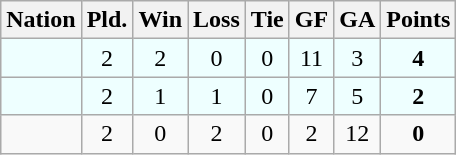<table class="wikitable" style="text-align:center;">
<tr>
<th>Nation</th>
<th>Pld.</th>
<th>Win</th>
<th>Loss</th>
<th>Tie</th>
<th>GF</th>
<th>GA</th>
<th>Points</th>
</tr>
<tr bgcolor=eeffff>
<td align="left"></td>
<td>2</td>
<td>2</td>
<td>0</td>
<td>0</td>
<td>11</td>
<td>3</td>
<td><strong>4</strong></td>
</tr>
<tr bgcolor=eeffff>
<td align="left"></td>
<td>2</td>
<td>1</td>
<td>1</td>
<td>0</td>
<td>7</td>
<td>5</td>
<td><strong>2</strong></td>
</tr>
<tr>
<td align="left"></td>
<td>2</td>
<td>0</td>
<td>2</td>
<td>0</td>
<td>2</td>
<td>12</td>
<td><strong>0</strong></td>
</tr>
</table>
